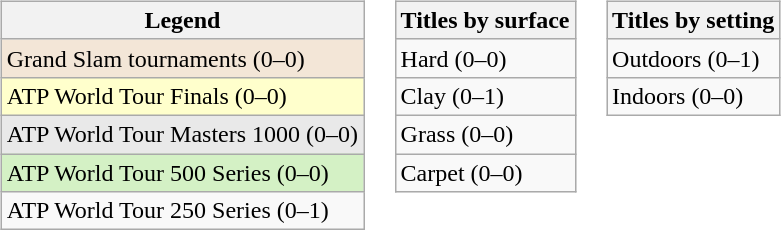<table>
<tr valign=top>
<td><br><table class="sortable wikitable">
<tr>
<th>Legend</th>
</tr>
<tr style="background:#f3e6d7;">
<td>Grand Slam tournaments (0–0)</td>
</tr>
<tr style="background:#ffffcc;">
<td>ATP World Tour Finals (0–0)</td>
</tr>
<tr style="background:#e9e9e9;">
<td>ATP World Tour Masters 1000 (0–0)</td>
</tr>
<tr style="background:#d4f1c5;">
<td>ATP World Tour 500 Series (0–0)</td>
</tr>
<tr>
<td>ATP World Tour 250 Series (0–1)</td>
</tr>
</table>
</td>
<td><br><table class="sortable wikitable">
<tr>
<th>Titles by surface</th>
</tr>
<tr>
<td>Hard (0–0)</td>
</tr>
<tr>
<td>Clay (0–1)</td>
</tr>
<tr>
<td>Grass (0–0)</td>
</tr>
<tr>
<td>Carpet (0–0)</td>
</tr>
</table>
</td>
<td><br><table class="sortable wikitable">
<tr>
<th>Titles by setting</th>
</tr>
<tr>
<td>Outdoors (0–1)</td>
</tr>
<tr>
<td>Indoors (0–0)</td>
</tr>
</table>
</td>
</tr>
</table>
